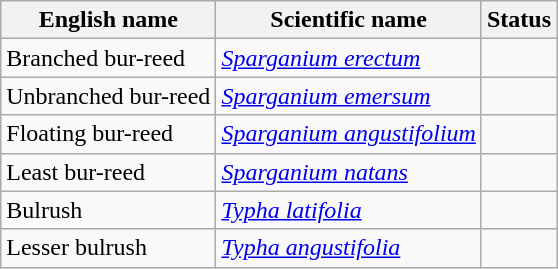<table class="wikitable" |>
<tr>
<th>English name</th>
<th>Scientific name</th>
<th>Status</th>
</tr>
<tr>
<td>Branched bur-reed</td>
<td><em><a href='#'>Sparganium erectum</a></em></td>
<td></td>
</tr>
<tr>
<td>Unbranched bur-reed</td>
<td><em><a href='#'>Sparganium emersum</a></em></td>
<td></td>
</tr>
<tr>
<td>Floating bur-reed</td>
<td><em><a href='#'>Sparganium angustifolium</a></em></td>
<td></td>
</tr>
<tr>
<td>Least bur-reed</td>
<td><em><a href='#'>Sparganium natans</a></em></td>
<td></td>
</tr>
<tr>
<td>Bulrush</td>
<td><em><a href='#'>Typha latifolia</a></em></td>
<td></td>
</tr>
<tr>
<td>Lesser bulrush</td>
<td><em><a href='#'>Typha angustifolia</a></em></td>
<td></td>
</tr>
</table>
